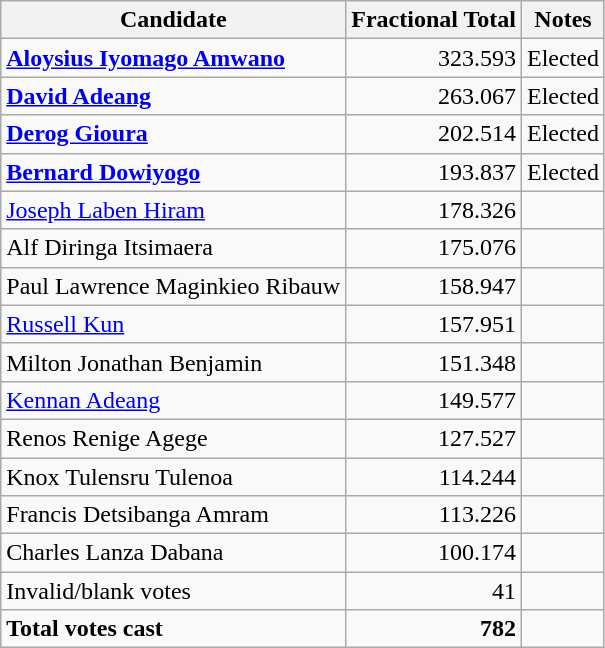<table class=wikitable style=text-align:left>
<tr>
<th>Candidate</th>
<th>Fractional Total</th>
<th>Notes</th>
</tr>
<tr>
<td><strong><a href='#'>Aloysius Iyomago Amwano</a></strong></td>
<td align=right>323.593</td>
<td>Elected</td>
</tr>
<tr>
<td><strong><a href='#'>David Adeang</a></strong></td>
<td align=right>263.067</td>
<td>Elected</td>
</tr>
<tr>
<td><strong><a href='#'>Derog Gioura</a></strong></td>
<td align=right>202.514</td>
<td>Elected</td>
</tr>
<tr>
<td><strong><a href='#'>Bernard Dowiyogo</a></strong></td>
<td align=right>193.837</td>
<td>Elected</td>
</tr>
<tr>
<td><a href='#'>Joseph Laben Hiram</a></td>
<td align=right>178.326</td>
<td></td>
</tr>
<tr>
<td>Alf Diringa Itsimaera</td>
<td align=right>175.076</td>
<td></td>
</tr>
<tr>
<td>Paul Lawrence Maginkieo Ribauw</td>
<td align=right>158.947</td>
<td></td>
</tr>
<tr>
<td><a href='#'>Russell Kun</a></td>
<td align=right>157.951</td>
<td></td>
</tr>
<tr>
<td>Milton Jonathan Benjamin</td>
<td align=right>151.348</td>
<td></td>
</tr>
<tr>
<td><a href='#'>Kennan Adeang</a></td>
<td align=right>149.577</td>
<td></td>
</tr>
<tr>
<td>Renos Renige Agege</td>
<td align=right>127.527</td>
<td></td>
</tr>
<tr>
<td>Knox Tulensru Tulenoa</td>
<td align=right>114.244</td>
<td></td>
</tr>
<tr>
<td>Francis Detsibanga Amram</td>
<td align=right>113.226</td>
<td></td>
</tr>
<tr>
<td>Charles Lanza Dabana</td>
<td align=right>100.174</td>
<td></td>
</tr>
<tr>
<td>Invalid/blank votes</td>
<td align=right>41</td>
<td></td>
</tr>
<tr>
<td><strong>Total votes cast</strong></td>
<td align=right><strong>782</strong></td>
</tr>
</table>
